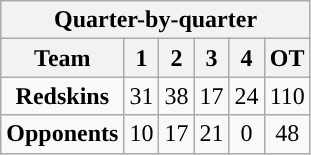<table class="wikitable" style="text-align:center">
<tr>
<th colspan="6">Quarter-by-quarter</th>
</tr>
<tr>
<th>Team</th>
<th>1</th>
<th>2</th>
<th>3</th>
<th>4</th>
<th>OT</th>
</tr>
<tr>
<td><strong>Redskins</strong></td>
<td>31</td>
<td>38</td>
<td>17</td>
<td>24</td>
<td>110</td>
</tr>
<tr>
<td><strong>Opponents</strong></td>
<td>10</td>
<td>17</td>
<td>21</td>
<td>0</td>
<td>48</td>
</tr>
</table>
